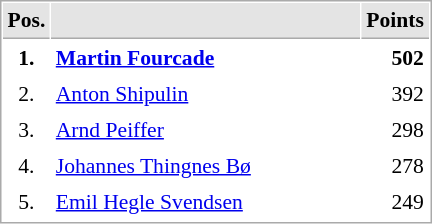<table cellspacing="1" cellpadding="3" style="border:1px solid #AAAAAA;font-size:90%">
<tr bgcolor="#E4E4E4">
<th style="border-bottom:1px solid #AAAAAA" width=10>Pos.</th>
<th style="border-bottom:1px solid #AAAAAA" width=200></th>
<th style="border-bottom:1px solid #AAAAAA" width=20>Points</th>
</tr>
<tr>
<td align="center"><strong>1.</strong></td>
<td> <strong><a href='#'>Martin Fourcade</a></strong></td>
<td align="right"><strong>502</strong></td>
</tr>
<tr>
<td align="center">2.</td>
<td> <a href='#'>Anton Shipulin</a></td>
<td align="right">392</td>
</tr>
<tr>
<td align="center">3.</td>
<td> <a href='#'>Arnd Peiffer</a></td>
<td align="right">298</td>
</tr>
<tr>
<td align="center">4.</td>
<td> <a href='#'>Johannes Thingnes Bø</a></td>
<td align="right">278</td>
</tr>
<tr>
<td align="center">5.</td>
<td> <a href='#'>Emil Hegle Svendsen</a></td>
<td align="right">249</td>
</tr>
<tr>
</tr>
</table>
